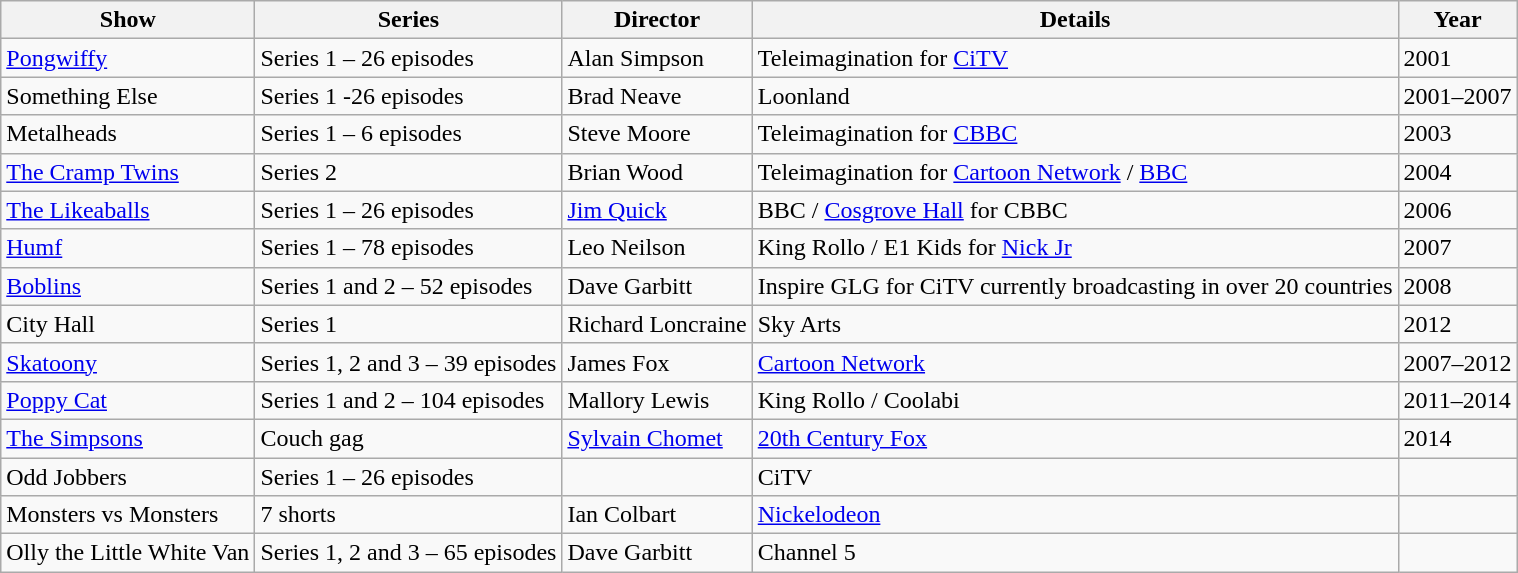<table class="wikitable">
<tr>
<th>Show</th>
<th>Series</th>
<th>Director</th>
<th>Details</th>
<th>Year</th>
</tr>
<tr>
<td><a href='#'>Pongwiffy</a></td>
<td>Series 1 – 26 episodes</td>
<td>Alan Simpson</td>
<td>Teleimagination for <a href='#'>CiTV</a></td>
<td>2001</td>
</tr>
<tr>
<td>Something Else</td>
<td>Series 1 -26 episodes</td>
<td>Brad Neave</td>
<td>Loonland</td>
<td>2001–2007</td>
</tr>
<tr>
<td>Metalheads</td>
<td>Series 1 – 6 episodes</td>
<td>Steve Moore</td>
<td>Teleimagination for <a href='#'>CBBC</a></td>
<td>2003</td>
</tr>
<tr>
<td><a href='#'>The Cramp Twins</a></td>
<td>Series 2</td>
<td>Brian Wood</td>
<td>Teleimagination for <a href='#'>Cartoon Network</a> / <a href='#'>BBC</a></td>
<td>2004</td>
</tr>
<tr>
<td><a href='#'>The Likeaballs</a></td>
<td>Series 1 – 26 episodes</td>
<td><a href='#'>Jim Quick</a></td>
<td>BBC / <a href='#'>Cosgrove Hall</a> for CBBC</td>
<td>2006</td>
</tr>
<tr>
<td><a href='#'>Humf</a></td>
<td>Series 1 – 78 episodes</td>
<td>Leo Neilson</td>
<td>King Rollo / E1 Kids for <a href='#'>Nick Jr</a></td>
<td>2007</td>
</tr>
<tr>
<td><a href='#'>Boblins</a></td>
<td>Series 1 and 2 – 52 episodes</td>
<td>Dave Garbitt</td>
<td>Inspire GLG for CiTV currently broadcasting in over 20 countries</td>
<td>2008</td>
</tr>
<tr>
<td>City Hall</td>
<td>Series 1</td>
<td>Richard Loncraine</td>
<td>Sky Arts</td>
<td>2012</td>
</tr>
<tr>
<td><a href='#'>Skatoony</a></td>
<td>Series 1, 2 and 3 – 39 episodes</td>
<td>James Fox</td>
<td><a href='#'>Cartoon Network</a></td>
<td>2007–2012</td>
</tr>
<tr>
<td><a href='#'>Poppy Cat</a></td>
<td>Series 1 and 2 – 104 episodes</td>
<td>Mallory Lewis</td>
<td>King Rollo / Coolabi</td>
<td>2011–2014</td>
</tr>
<tr>
<td><a href='#'>The Simpsons</a></td>
<td>Couch gag</td>
<td><a href='#'>Sylvain Chomet</a></td>
<td><a href='#'>20th Century Fox</a></td>
<td>2014</td>
</tr>
<tr>
<td>Odd Jobbers</td>
<td>Series 1 – 26 episodes</td>
<td></td>
<td>CiTV</td>
<td></td>
</tr>
<tr>
<td>Monsters vs Monsters</td>
<td>7 shorts</td>
<td>Ian Colbart</td>
<td><a href='#'>Nickelodeon</a></td>
<td></td>
</tr>
<tr>
<td>Olly the Little White Van</td>
<td>Series 1, 2 and 3 – 65 episodes</td>
<td>Dave Garbitt</td>
<td>Channel 5</td>
<td></td>
</tr>
</table>
